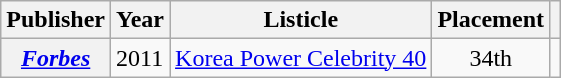<table class="wikitable plainrowheaders sortable" style="margin-right: 0;">
<tr>
<th scope="col">Publisher</th>
<th scope="col">Year</th>
<th scope="col">Listicle</th>
<th scope="col">Placement</th>
<th scope="col" class="unsortable"></th>
</tr>
<tr>
<th scope="row"><em><a href='#'>Forbes</a></em></th>
<td>2011</td>
<td><a href='#'>Korea Power Celebrity 40</a></td>
<td style="text-align:center;">34th</td>
<td style="text-align:center;"></td>
</tr>
</table>
